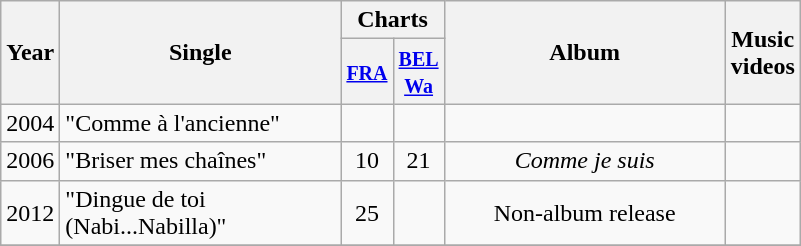<table class="wikitable">
<tr>
<th align="center" rowspan="2">Year</th>
<th align="center" rowspan="2" width="180">Single</th>
<th align="center" colspan="2">Charts</th>
<th align="center" rowspan="2" width="180">Album</th>
<th align="center" rowspan="2" width="40">Music<br>videos</th>
</tr>
<tr>
<th width="20"><small><a href='#'>FRA</a></small><br></th>
<th width="20"><small><a href='#'>BEL<br>Wa</a></small><br></th>
</tr>
<tr>
<td align="center">2004</td>
<td>"Comme à l'ancienne"</td>
<td align="center"></td>
<td align="center"></td>
<td align="center"></td>
<td></td>
</tr>
<tr>
<td align="center">2006</td>
<td>"Briser mes chaînes"</td>
<td align="center">10</td>
<td align="center">21</td>
<td align="center"><em>Comme je suis</em></td>
<td></td>
</tr>
<tr>
<td align="center">2012</td>
<td>"Dingue de toi (Nabi...Nabilla)"</td>
<td align="center">25</td>
<td align="center"></td>
<td align="center">Non-album release</td>
<td></td>
</tr>
<tr>
</tr>
</table>
